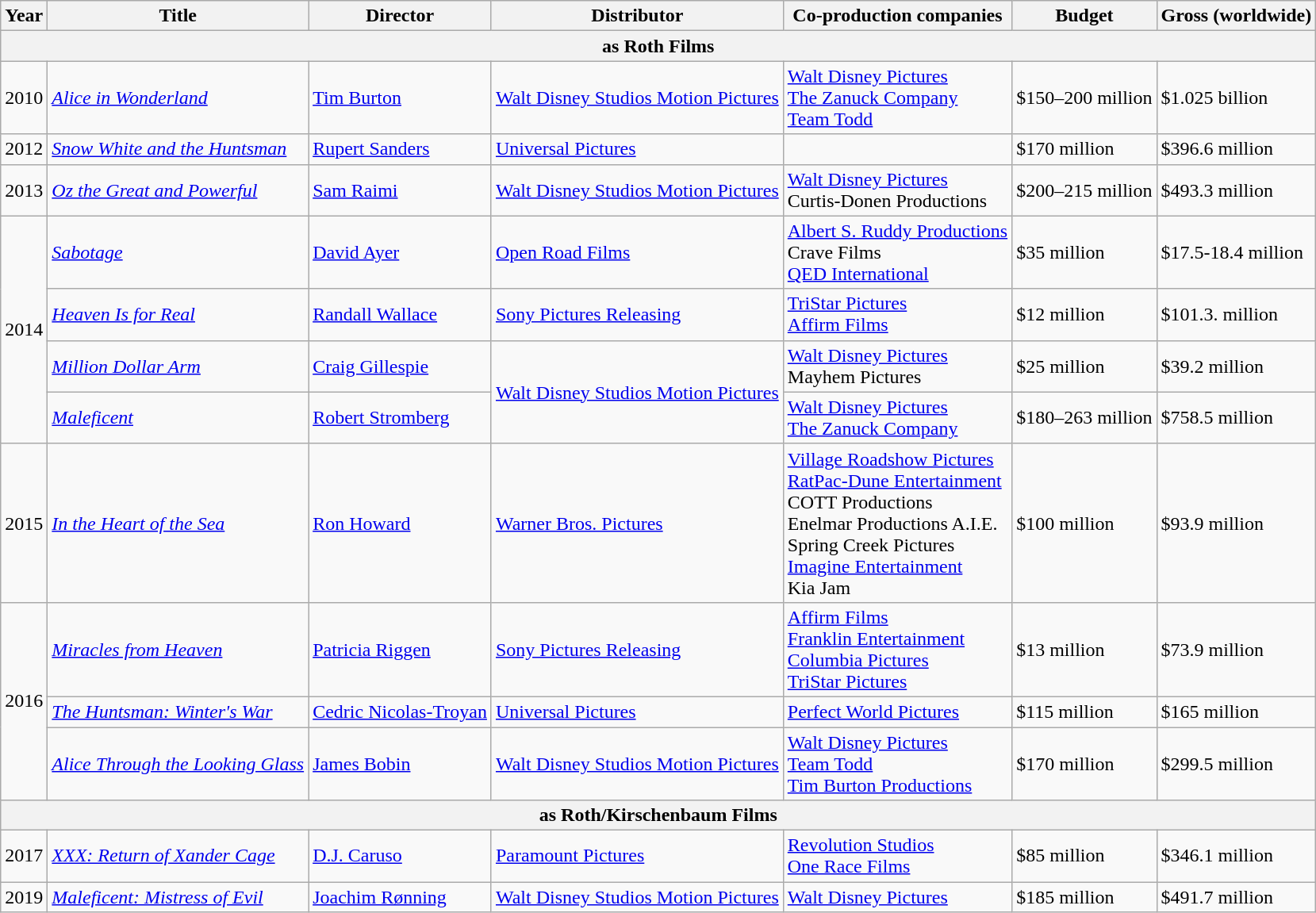<table class="wikitable sortable">
<tr>
<th>Year</th>
<th>Title</th>
<th>Director</th>
<th>Distributor</th>
<th>Co-production companies</th>
<th>Budget</th>
<th>Gross (worldwide)</th>
</tr>
<tr>
<th colspan="7">as Roth Films</th>
</tr>
<tr>
<td>2010</td>
<td><em><a href='#'>Alice in Wonderland</a></em></td>
<td><a href='#'>Tim Burton</a></td>
<td><a href='#'>Walt Disney Studios Motion Pictures</a></td>
<td><a href='#'>Walt Disney Pictures</a><br><a href='#'>The Zanuck Company</a><br><a href='#'>Team Todd</a></td>
<td>$150–200 million</td>
<td>$1.025 billion</td>
</tr>
<tr>
<td>2012</td>
<td><em><a href='#'>Snow White and the Huntsman</a></em></td>
<td><a href='#'>Rupert Sanders</a></td>
<td><a href='#'>Universal Pictures</a></td>
<td></td>
<td>$170 million</td>
<td>$396.6 million</td>
</tr>
<tr>
<td>2013</td>
<td><em><a href='#'>Oz the Great and Powerful</a></em></td>
<td><a href='#'>Sam Raimi</a></td>
<td><a href='#'>Walt Disney Studios Motion Pictures</a></td>
<td><a href='#'>Walt Disney Pictures</a><br>Curtis-Donen Productions</td>
<td>$200–215 million</td>
<td>$493.3 million</td>
</tr>
<tr>
<td rowspan="4">2014</td>
<td><em><a href='#'>Sabotage</a></em></td>
<td><a href='#'>David Ayer</a></td>
<td><a href='#'>Open Road Films</a></td>
<td><a href='#'>Albert S. Ruddy Productions</a><br>Crave Films<br><a href='#'>QED International</a></td>
<td>$35 million</td>
<td>$17.5-18.4 million</td>
</tr>
<tr>
<td><em><a href='#'>Heaven Is for Real</a></em></td>
<td><a href='#'>Randall Wallace</a></td>
<td><a href='#'>Sony Pictures Releasing</a></td>
<td><a href='#'>TriStar Pictures</a><br><a href='#'>Affirm Films</a></td>
<td>$12 million</td>
<td>$101.3. million</td>
</tr>
<tr>
<td><em><a href='#'>Million Dollar Arm</a></em></td>
<td><a href='#'>Craig Gillespie</a></td>
<td rowspan="2"><a href='#'>Walt Disney Studios Motion Pictures</a></td>
<td><a href='#'>Walt Disney Pictures</a><br>Mayhem Pictures</td>
<td>$25 million</td>
<td>$39.2 million</td>
</tr>
<tr>
<td><em><a href='#'>Maleficent</a></em></td>
<td><a href='#'>Robert Stromberg</a></td>
<td><a href='#'>Walt Disney Pictures</a><br><a href='#'>The Zanuck Company</a></td>
<td>$180–263 million</td>
<td>$758.5 million</td>
</tr>
<tr>
<td>2015</td>
<td><em><a href='#'>In the Heart of the Sea</a></em></td>
<td><a href='#'>Ron Howard</a></td>
<td><a href='#'>Warner Bros. Pictures</a></td>
<td><a href='#'>Village Roadshow Pictures</a><br><a href='#'>RatPac-Dune Entertainment</a><br>COTT Productions<br>Enelmar Productions A.I.E.<br>Spring Creek Pictures<br><a href='#'>Imagine Entertainment</a><br>Kia Jam</td>
<td>$100 million</td>
<td>$93.9 million</td>
</tr>
<tr>
<td rowspan="3">2016</td>
<td><em><a href='#'>Miracles from Heaven</a></em></td>
<td><a href='#'>Patricia Riggen</a></td>
<td><a href='#'>Sony Pictures Releasing</a></td>
<td><a href='#'>Affirm Films</a><br><a href='#'>Franklin Entertainment</a><br><a href='#'>Columbia Pictures</a><br><a href='#'>TriStar Pictures</a></td>
<td>$13 million</td>
<td>$73.9 million</td>
</tr>
<tr>
<td><em><a href='#'>The Huntsman: Winter's War</a></em></td>
<td><a href='#'>Cedric Nicolas-Troyan</a></td>
<td><a href='#'>Universal Pictures</a></td>
<td><a href='#'>Perfect World Pictures</a></td>
<td>$115 million</td>
<td>$165 million</td>
</tr>
<tr>
<td><em><a href='#'>Alice Through the Looking Glass</a></em></td>
<td><a href='#'>James Bobin</a></td>
<td><a href='#'>Walt Disney Studios Motion Pictures</a></td>
<td><a href='#'>Walt Disney Pictures</a><br><a href='#'>Team Todd</a><br><a href='#'>Tim Burton Productions</a></td>
<td>$170 million</td>
<td>$299.5 million</td>
</tr>
<tr>
<th colspan="7">as Roth/Kirschenbaum Films</th>
</tr>
<tr>
<td>2017</td>
<td><em><a href='#'>XXX: Return of Xander Cage</a></em></td>
<td><a href='#'>D.J. Caruso</a></td>
<td><a href='#'>Paramount Pictures</a></td>
<td><a href='#'>Revolution Studios</a><br><a href='#'>One Race Films</a></td>
<td>$85 million</td>
<td>$346.1 million</td>
</tr>
<tr>
<td>2019</td>
<td><em><a href='#'>Maleficent: Mistress of Evil</a></em></td>
<td><a href='#'>Joachim Rønning</a></td>
<td><a href='#'>Walt Disney Studios Motion Pictures</a></td>
<td><a href='#'>Walt Disney Pictures</a></td>
<td>$185 million</td>
<td>$491.7 million</td>
</tr>
</table>
